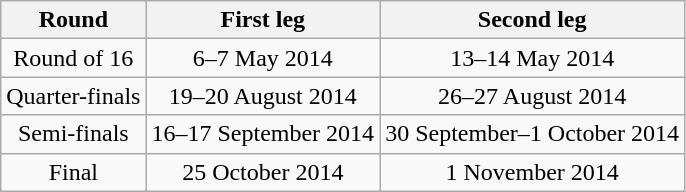<table class="wikitable" style="text-align:center">
<tr>
<th>Round</th>
<th>First leg</th>
<th>Second leg</th>
</tr>
<tr>
<td>Round of 16</td>
<td>6–7 May 2014</td>
<td>13–14 May 2014</td>
</tr>
<tr>
<td>Quarter-finals</td>
<td>19–20 August 2014</td>
<td>26–27 August 2014</td>
</tr>
<tr>
<td>Semi-finals</td>
<td>16–17 September 2014</td>
<td>30 September–1 October 2014</td>
</tr>
<tr>
<td>Final</td>
<td>25 October 2014</td>
<td>1 November 2014</td>
</tr>
</table>
